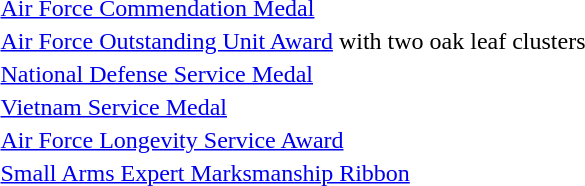<table>
<tr>
<td></td>
<td><a href='#'>Air Force Commendation Medal</a></td>
</tr>
<tr>
<td></td>
<td><a href='#'>Air Force Outstanding Unit Award</a> with two oak leaf clusters</td>
</tr>
<tr>
<td></td>
<td><a href='#'>National Defense Service Medal</a></td>
</tr>
<tr>
<td></td>
<td><a href='#'>Vietnam Service Medal</a></td>
</tr>
<tr>
<td></td>
<td><a href='#'>Air Force Longevity Service Award</a></td>
</tr>
<tr>
<td></td>
<td><a href='#'>Small Arms Expert Marksmanship Ribbon</a></td>
</tr>
<tr>
</tr>
</table>
